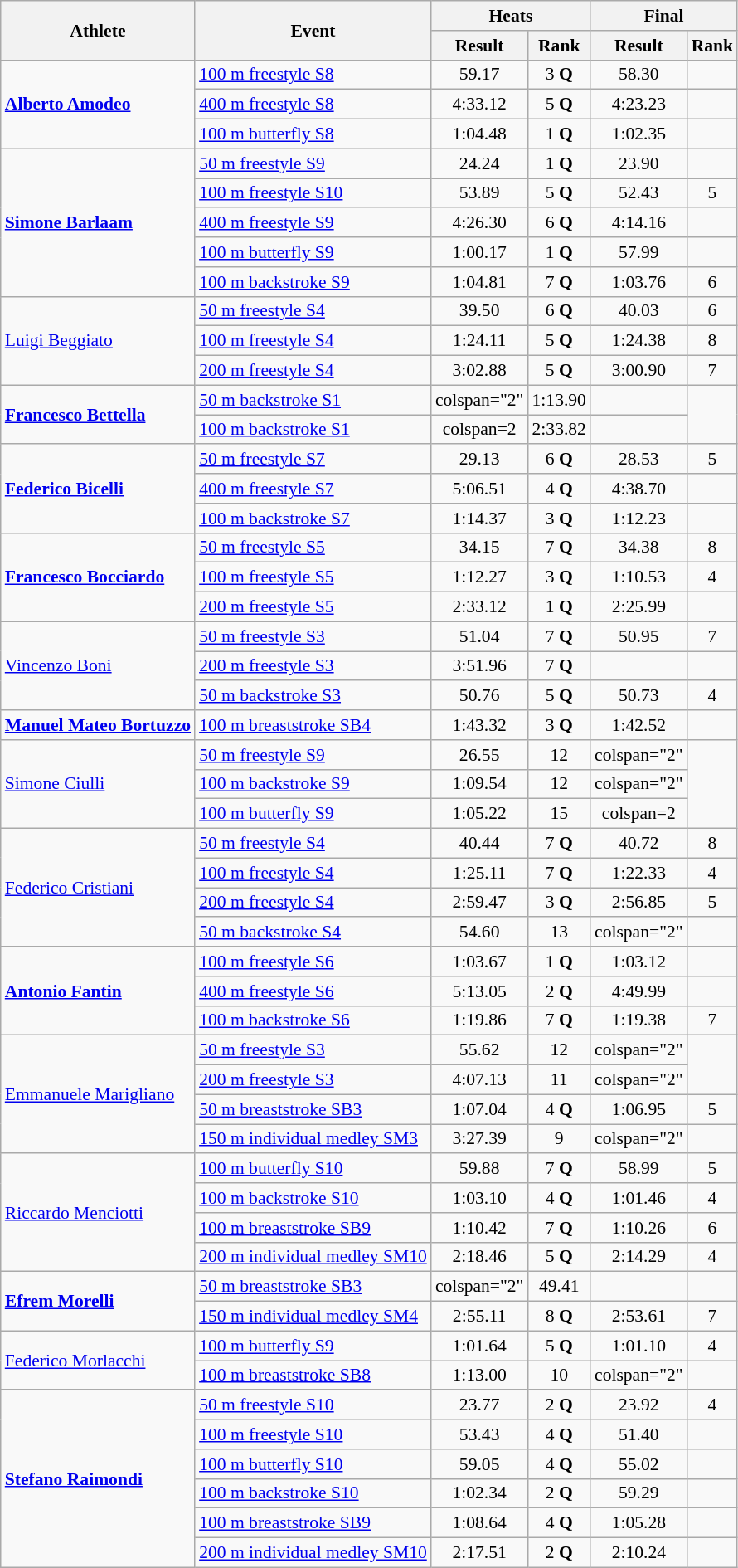<table class=wikitable style="font-size:90%">
<tr>
<th rowspan="2">Athlete</th>
<th rowspan="2">Event</th>
<th colspan="2">Heats</th>
<th colspan="2">Final</th>
</tr>
<tr>
<th>Result</th>
<th>Rank</th>
<th>Result</th>
<th>Rank</th>
</tr>
<tr align=center>
<td align=left rowspan=3><strong><a href='#'>Alberto Amodeo</a></strong></td>
<td align=left><a href='#'>100 m freestyle S8</a></td>
<td>59.17</td>
<td>3 <strong>Q</strong></td>
<td>58.30</td>
<td></td>
</tr>
<tr align=center>
<td align=left><a href='#'>400 m freestyle S8</a></td>
<td>4:33.12</td>
<td>5 <strong>Q</strong></td>
<td>4:23.23</td>
<td></td>
</tr>
<tr align=center>
<td align=left><a href='#'>100 m butterfly S8</a></td>
<td>1:04.48</td>
<td>1 <strong>Q</strong></td>
<td>1:02.35</td>
<td></td>
</tr>
<tr align=center>
<td align=left rowspan=5><strong><a href='#'>Simone Barlaam</a></strong></td>
<td align=left><a href='#'>50 m freestyle S9</a></td>
<td>24.24</td>
<td>1 <strong>Q</strong></td>
<td>23.90</td>
<td></td>
</tr>
<tr align=center>
<td align=left><a href='#'>100 m freestyle S10</a></td>
<td>53.89</td>
<td>5 <strong>Q</strong></td>
<td>52.43</td>
<td>5</td>
</tr>
<tr align=center>
<td align=left><a href='#'>400 m freestyle S9</a></td>
<td>4:26.30</td>
<td>6 <strong>Q</strong></td>
<td>4:14.16</td>
<td></td>
</tr>
<tr align=center>
<td align=left><a href='#'>100 m butterfly S9</a></td>
<td>1:00.17</td>
<td>1 <strong>Q</strong></td>
<td>57.99</td>
<td></td>
</tr>
<tr align=center>
<td align=left><a href='#'>100 m backstroke S9</a></td>
<td>1:04.81</td>
<td>7 <strong>Q</strong></td>
<td>1:03.76</td>
<td>6</td>
</tr>
<tr align=center>
<td align=left rowspan=3><a href='#'>Luigi Beggiato</a></td>
<td align=left><a href='#'>50 m freestyle S4</a></td>
<td>39.50</td>
<td>6 <strong>Q</strong></td>
<td>40.03</td>
<td>6</td>
</tr>
<tr align=center>
<td align=left><a href='#'>100 m freestyle S4</a></td>
<td>1:24.11</td>
<td>5 <strong>Q</strong></td>
<td>1:24.38</td>
<td>8</td>
</tr>
<tr align=center>
<td align=left><a href='#'>200 m freestyle S4</a></td>
<td>3:02.88</td>
<td>5 <strong>Q</strong></td>
<td>3:00.90</td>
<td>7</td>
</tr>
<tr align=center>
<td align=left rowspan=2><strong><a href='#'>Francesco Bettella</a></strong></td>
<td align=left><a href='#'>50 m backstroke S1</a></td>
<td>colspan="2" </td>
<td>1:13.90</td>
<td></td>
</tr>
<tr align=center>
<td align=left><a href='#'>100 m backstroke S1</a></td>
<td>colspan=2 </td>
<td>2:33.82</td>
<td></td>
</tr>
<tr align=center>
<td align=left rowspan=3><strong><a href='#'>Federico Bicelli</a></strong></td>
<td align=left><a href='#'>50 m freestyle S7</a></td>
<td>29.13</td>
<td>6 <strong>Q</strong></td>
<td>28.53</td>
<td>5</td>
</tr>
<tr align=center>
<td align=left><a href='#'>400 m freestyle S7</a></td>
<td>5:06.51</td>
<td>4 <strong>Q</strong></td>
<td>4:38.70</td>
<td></td>
</tr>
<tr align=center>
<td align=left><a href='#'>100 m backstroke S7</a></td>
<td>1:14.37</td>
<td>3 <strong>Q</strong></td>
<td>1:12.23</td>
<td></td>
</tr>
<tr align=center>
<td align=left rowspan=3><strong><a href='#'>Francesco Bocciardo</a></strong></td>
<td align=left><a href='#'>50 m freestyle S5</a></td>
<td>34.15</td>
<td>7 <strong>Q</strong></td>
<td>34.38</td>
<td>8</td>
</tr>
<tr align=center>
<td align=left><a href='#'>100 m freestyle S5</a></td>
<td>1:12.27</td>
<td>3 <strong>Q</strong></td>
<td>1:10.53</td>
<td>4</td>
</tr>
<tr align=center>
<td align=left><a href='#'>200 m freestyle S5</a></td>
<td>2:33.12</td>
<td>1 <strong>Q</strong></td>
<td>2:25.99</td>
<td></td>
</tr>
<tr align=center>
<td align=left rowspan=3><a href='#'>Vincenzo Boni</a></td>
<td align=left><a href='#'>50 m freestyle S3</a></td>
<td>51.04</td>
<td>7 <strong>Q</strong></td>
<td>50.95</td>
<td>7</td>
</tr>
<tr align=center>
<td align=left><a href='#'>200 m freestyle S3</a></td>
<td>3:51.96</td>
<td>7 <strong>Q</strong></td>
<td></td>
<td></td>
</tr>
<tr align=center>
<td align=left><a href='#'>50 m backstroke S3</a></td>
<td>50.76</td>
<td>5 <strong>Q</strong></td>
<td>50.73</td>
<td>4</td>
</tr>
<tr align=center>
<td align=left><strong><a href='#'>Manuel Mateo Bortuzzo</a></strong></td>
<td align=left><a href='#'>100 m breaststroke SB4</a></td>
<td>1:43.32</td>
<td>3 <strong>Q</strong></td>
<td>1:42.52</td>
<td></td>
</tr>
<tr align=center>
<td align=left rowspan=3><a href='#'>Simone Ciulli</a></td>
<td align=left><a href='#'>50 m freestyle S9</a></td>
<td>26.55</td>
<td>12</td>
<td>colspan="2" </td>
</tr>
<tr align=center>
<td align=left><a href='#'>100 m backstroke S9</a></td>
<td>1:09.54</td>
<td>12</td>
<td>colspan="2" </td>
</tr>
<tr align=center>
<td align=left><a href='#'>100 m butterfly S9</a></td>
<td>1:05.22</td>
<td>15</td>
<td>colspan=2 </td>
</tr>
<tr align=center>
<td align=left rowspan=4><a href='#'>Federico Cristiani</a></td>
<td align=left><a href='#'>50 m freestyle S4</a></td>
<td>40.44</td>
<td>7 <strong>Q</strong></td>
<td>40.72</td>
<td>8</td>
</tr>
<tr align=center>
<td align=left><a href='#'>100 m freestyle S4</a></td>
<td>1:25.11</td>
<td>7 <strong>Q</strong></td>
<td>1:22.33</td>
<td>4</td>
</tr>
<tr align=center>
<td align=left><a href='#'>200 m freestyle S4</a></td>
<td>2:59.47</td>
<td>3 <strong>Q</strong></td>
<td>2:56.85</td>
<td>5</td>
</tr>
<tr align=center>
<td align=left><a href='#'>50 m backstroke S4</a></td>
<td>54.60</td>
<td>13</td>
<td>colspan="2" </td>
</tr>
<tr align=center>
<td align=left rowspan=3><strong><a href='#'>Antonio Fantin</a></strong></td>
<td align=left><a href='#'>100 m freestyle S6</a></td>
<td>1:03.67</td>
<td>1 <strong>Q</strong></td>
<td>1:03.12</td>
<td></td>
</tr>
<tr align=center>
<td align=left><a href='#'>400 m freestyle S6</a></td>
<td>5:13.05</td>
<td>2 <strong>Q</strong></td>
<td>4:49.99</td>
<td></td>
</tr>
<tr align=center>
<td align=left><a href='#'>100 m backstroke S6</a></td>
<td>1:19.86</td>
<td>7 <strong>Q</strong></td>
<td>1:19.38</td>
<td>7</td>
</tr>
<tr align=center>
<td align=left rowspan=4><a href='#'>Emmanuele Marigliano</a></td>
<td align=left><a href='#'>50 m freestyle S3</a></td>
<td>55.62</td>
<td>12</td>
<td>colspan="2" </td>
</tr>
<tr align=center>
<td align=left><a href='#'>200 m freestyle S3</a></td>
<td>4:07.13</td>
<td>11</td>
<td>colspan="2" </td>
</tr>
<tr align=center>
<td align=left><a href='#'>50 m breaststroke SB3</a></td>
<td>1:07.04</td>
<td>4 <strong>Q</strong></td>
<td>1:06.95</td>
<td>5</td>
</tr>
<tr align=center>
<td align=left><a href='#'>150 m individual medley SM3</a></td>
<td>3:27.39</td>
<td>9</td>
<td>colspan="2" </td>
</tr>
<tr align=center>
<td align=left rowspan=4><a href='#'>Riccardo Menciotti</a></td>
<td align=left><a href='#'>100 m butterfly S10</a></td>
<td>59.88</td>
<td>7 <strong>Q</strong></td>
<td>58.99</td>
<td>5</td>
</tr>
<tr align=center>
<td align=left><a href='#'>100 m backstroke S10</a></td>
<td>1:03.10</td>
<td>4 <strong>Q</strong></td>
<td>1:01.46</td>
<td>4</td>
</tr>
<tr align=center>
<td align=left><a href='#'>100 m breaststroke SB9</a></td>
<td>1:10.42</td>
<td>7 <strong>Q</strong></td>
<td>1:10.26</td>
<td>6</td>
</tr>
<tr align=center>
<td align=left><a href='#'>200 m individual medley SM10</a></td>
<td>2:18.46</td>
<td>5 <strong>Q</strong></td>
<td>2:14.29</td>
<td>4</td>
</tr>
<tr align=center>
<td align=left rowspan=2><strong><a href='#'>Efrem Morelli</a></strong></td>
<td align=left><a href='#'>50 m breaststroke SB3</a></td>
<td>colspan="2" </td>
<td>49.41</td>
<td></td>
</tr>
<tr align=center>
<td align=left><a href='#'>150 m individual medley SM4</a></td>
<td>2:55.11</td>
<td>8 <strong>Q</strong></td>
<td>2:53.61</td>
<td>7</td>
</tr>
<tr align=center>
<td align=left rowspan=2><a href='#'>Federico Morlacchi</a></td>
<td align=left><a href='#'>100 m butterfly S9</a></td>
<td>1:01.64</td>
<td>5 <strong>Q</strong></td>
<td>1:01.10</td>
<td>4</td>
</tr>
<tr align=center>
<td align=left><a href='#'>100 m breaststroke SB8</a></td>
<td>1:13.00</td>
<td>10</td>
<td>colspan="2" </td>
</tr>
<tr align=center>
<td align=left rowspan=6><strong><a href='#'>Stefano Raimondi</a></strong></td>
<td align=left><a href='#'>50 m freestyle S10</a></td>
<td>23.77</td>
<td>2 <strong>Q</strong></td>
<td>23.92</td>
<td>4</td>
</tr>
<tr align=center>
<td align=left><a href='#'>100 m freestyle S10</a></td>
<td>53.43</td>
<td>4 <strong>Q</strong></td>
<td>51.40</td>
<td></td>
</tr>
<tr align=center>
<td align=left><a href='#'>100 m butterfly S10</a></td>
<td>59.05</td>
<td>4 <strong>Q</strong></td>
<td>55.02</td>
<td></td>
</tr>
<tr align=center>
<td align=left><a href='#'>100 m backstroke S10</a></td>
<td>1:02.34</td>
<td>2 <strong>Q</strong></td>
<td>59.29</td>
<td></td>
</tr>
<tr align=center>
<td align=left><a href='#'>100 m breaststroke SB9</a></td>
<td>1:08.64</td>
<td>4 <strong>Q</strong></td>
<td>1:05.28</td>
<td></td>
</tr>
<tr align=center>
<td align=left><a href='#'>200 m individual medley SM10</a></td>
<td>2:17.51</td>
<td>2 <strong>Q</strong></td>
<td>2:10.24</td>
<td></td>
</tr>
</table>
